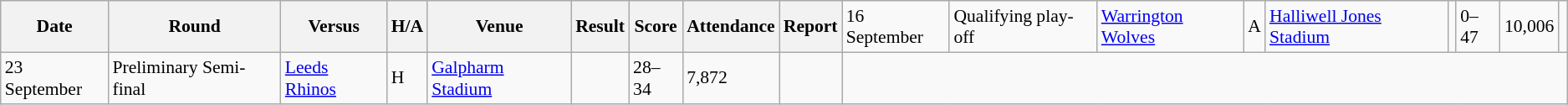<table class="wikitable defaultleft col2center col4center col7center col8right" style="font-size:90%;">
<tr>
<th>Date</th>
<th>Round</th>
<th>Versus</th>
<th>H/A</th>
<th>Venue</th>
<th>Result</th>
<th>Score</th>
<th>Attendance</th>
<th>Report</th>
<td>16 September</td>
<td>Qualifying play-off</td>
<td> <a href='#'>Warrington Wolves</a></td>
<td>A</td>
<td><a href='#'>Halliwell Jones Stadium</a></td>
<td></td>
<td>0–47</td>
<td>10,006</td>
<td></td>
</tr>
<tr>
<td>23 September</td>
<td>Preliminary Semi-final</td>
<td> <a href='#'>Leeds Rhinos</a></td>
<td>H</td>
<td><a href='#'>Galpharm Stadium</a></td>
<td></td>
<td>28–34</td>
<td>7,872</td>
<td></td>
</tr>
</table>
